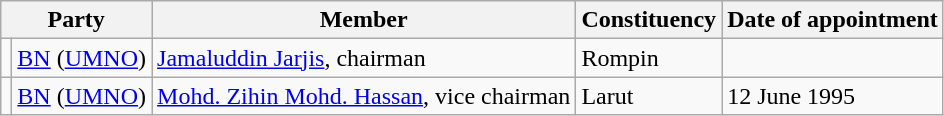<table class=wikitable>
<tr>
<th colspan=2>Party</th>
<th>Member</th>
<th>Constituency</th>
<th>Date of appointment</th>
</tr>
<tr>
<td></td>
<td><a href='#'>BN</a> (<a href='#'>UMNO</a>)</td>
<td><a href='#'>Jamaluddin Jarjis</a>, chairman</td>
<td>Rompin</td>
<td></td>
</tr>
<tr>
<td></td>
<td><a href='#'>BN</a> (<a href='#'>UMNO</a>)</td>
<td><a href='#'>Mohd. Zihin Mohd. Hassan</a>, vice chairman</td>
<td>Larut</td>
<td>12 June 1995</td>
</tr>
</table>
